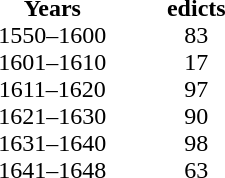<table border=0 cellpadding="0" cellspacing="0" style="text-align:center; width:12em;">
<tr>
<td><strong>Years</strong></td>
<td><strong>edicts</strong></td>
</tr>
<tr>
<td>1550–1600</td>
<td>83</td>
</tr>
<tr>
<td>1601–1610</td>
<td>17</td>
</tr>
<tr>
<td>1611–1620</td>
<td>97</td>
</tr>
<tr>
<td>1621–1630</td>
<td>90</td>
</tr>
<tr>
<td>1631–1640</td>
<td>98</td>
</tr>
<tr>
<td>1641–1648</td>
<td>63</td>
</tr>
</table>
